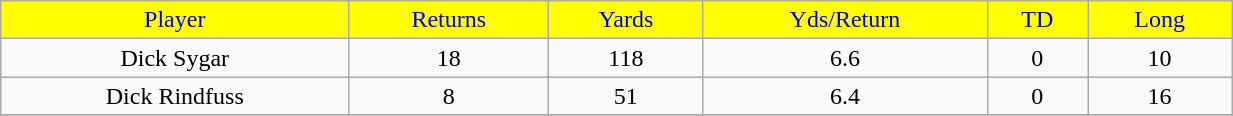<table class="wikitable" width="65%">
<tr align="center"  style="background:yellow;color:blue;">
<td>Player</td>
<td>Returns</td>
<td>Yards</td>
<td>Yds/Return</td>
<td>TD</td>
<td>Long</td>
</tr>
<tr align="center" bgcolor="">
<td>Dick Sygar</td>
<td>18</td>
<td>118</td>
<td>6.6</td>
<td>0</td>
<td>10</td>
</tr>
<tr align="center" bgcolor="">
<td>Dick Rindfuss</td>
<td>8</td>
<td>51</td>
<td>6.4</td>
<td>0</td>
<td>16</td>
</tr>
<tr>
</tr>
</table>
